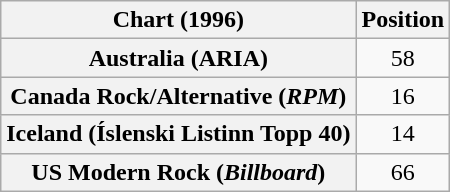<table class="wikitable sortable plainrowheaders" style="text-align:center">
<tr>
<th>Chart (1996)</th>
<th>Position</th>
</tr>
<tr>
<th scope="row">Australia (ARIA)</th>
<td>58</td>
</tr>
<tr>
<th scope="row">Canada Rock/Alternative (<em>RPM</em>)</th>
<td>16</td>
</tr>
<tr>
<th scope="row">Iceland (Íslenski Listinn Topp 40)</th>
<td>14</td>
</tr>
<tr>
<th scope="row">US Modern Rock (<em>Billboard</em>)</th>
<td>66</td>
</tr>
</table>
